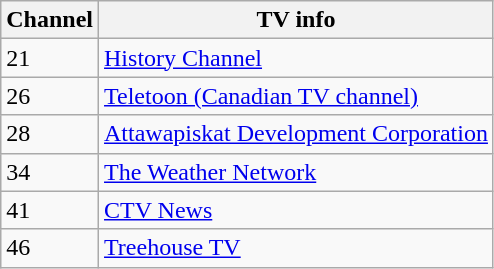<table class="wikitable">
<tr>
<th>Channel</th>
<th>TV info</th>
</tr>
<tr>
<td>21</td>
<td><a href='#'>History Channel</a></td>
</tr>
<tr>
<td>26</td>
<td><a href='#'>Teletoon (Canadian TV channel)</a></td>
</tr>
<tr>
<td>28</td>
<td><a href='#'>Attawapiskat Development Corporation</a></td>
</tr>
<tr>
<td>34</td>
<td><a href='#'>The Weather Network</a></td>
</tr>
<tr>
<td>41</td>
<td><a href='#'>CTV News</a></td>
</tr>
<tr>
<td>46</td>
<td><a href='#'>Treehouse TV</a></td>
</tr>
</table>
